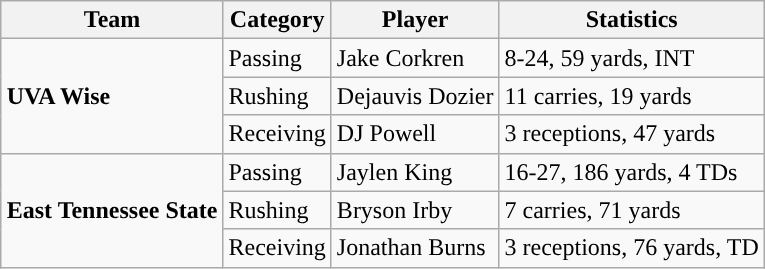<table class="wikitable" style="float: right;">
<tr>
<th>Team</th>
<th>Category</th>
<th>Player</th>
<th>Statistics</th>
</tr>
<tr>
<td rowspan=3><strong>UVA Wise</strong></td>
<td>Passing</td>
<td>Jake Corkren</td>
<td>8-24, 59 yards, INT</td>
</tr>
<tr>
<td>Rushing</td>
<td>Dejauvis Dozier</td>
<td>11 carries, 19 yards</td>
</tr>
<tr>
<td>Receiving</td>
<td>DJ Powell</td>
<td>3 receptions, 47 yards</td>
</tr>
<tr>
<td rowspan=3><strong>East Tennessee State</strong></td>
<td>Passing</td>
<td>Jaylen King</td>
<td>16-27, 186 yards, 4 TDs</td>
</tr>
<tr>
<td>Rushing</td>
<td>Bryson Irby</td>
<td>7 carries, 71 yards</td>
</tr>
<tr>
<td>Receiving</td>
<td>Jonathan Burns</td>
<td>3 receptions, 76 yards, TD</td>
</tr>
</table>
